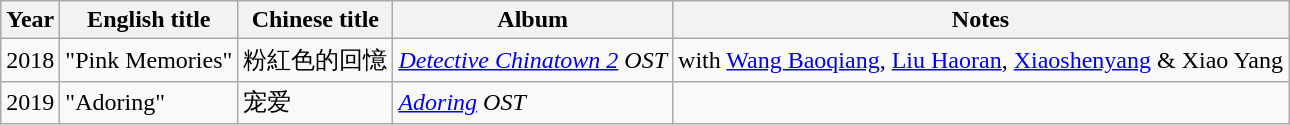<table class="wikitable">
<tr>
<th>Year</th>
<th>English title</th>
<th>Chinese title</th>
<th>Album</th>
<th>Notes</th>
</tr>
<tr>
<td>2018</td>
<td>"Pink Memories"</td>
<td>粉紅色的回憶</td>
<td><em><a href='#'>Detective Chinatown 2</a> OST</em></td>
<td>with <a href='#'>Wang Baoqiang</a>, <a href='#'>Liu Haoran</a>, <a href='#'>Xiaoshenyang</a> & Xiao Yang</td>
</tr>
<tr>
<td>2019</td>
<td>"Adoring"</td>
<td>宠爱</td>
<td><em><a href='#'>Adoring</a> OST</em></td>
<td></td>
</tr>
</table>
